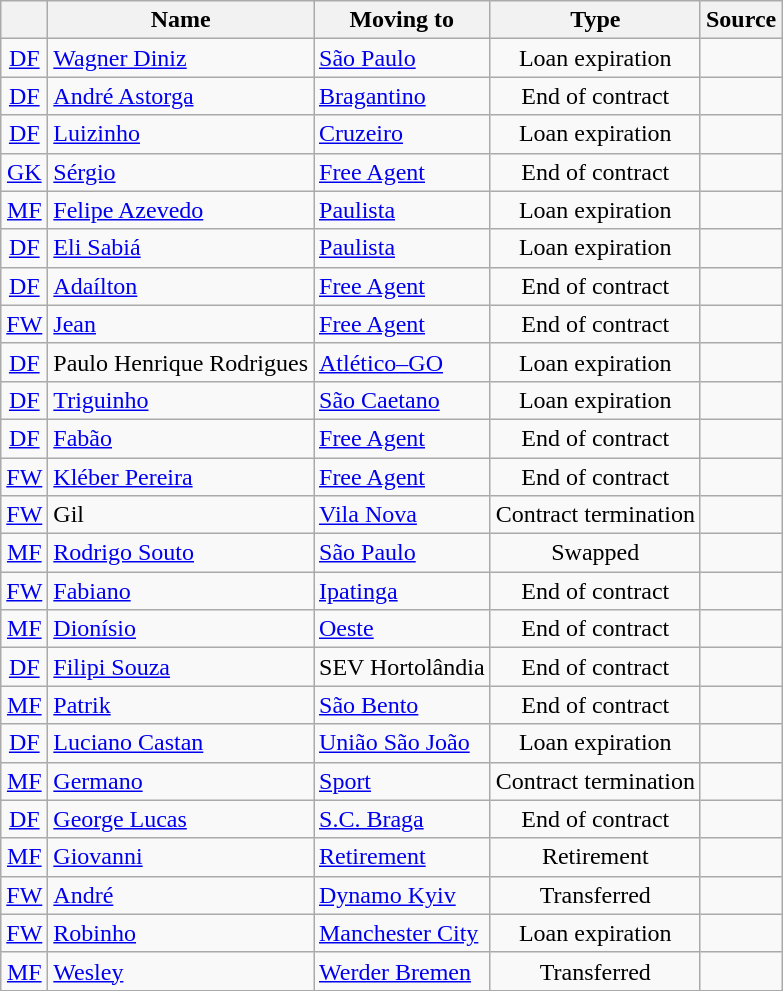<table class="wikitable sortable" style="text-align:center;">
<tr>
<th></th>
<th>Name</th>
<th>Moving to</th>
<th>Type</th>
<th>Source</th>
</tr>
<tr>
<td><a href='#'>DF</a></td>
<td style="text-align:left;"> <a href='#'>Wagner Diniz</a></td>
<td style="text-align:left;"><a href='#'>São Paulo</a></td>
<td>Loan expiration</td>
<td></td>
</tr>
<tr>
<td><a href='#'>DF</a></td>
<td style="text-align:left;"> <a href='#'>André Astorga</a></td>
<td style="text-align:left;"><a href='#'>Bragantino</a></td>
<td>End of contract</td>
<td></td>
</tr>
<tr>
<td><a href='#'>DF</a></td>
<td style="text-align:left;"> <a href='#'>Luizinho</a></td>
<td style="text-align:left;"><a href='#'>Cruzeiro</a></td>
<td>Loan expiration</td>
<td></td>
</tr>
<tr>
<td><a href='#'>GK</a></td>
<td style="text-align:left;"> <a href='#'>Sérgio</a></td>
<td style="text-align:left;"><a href='#'>Free Agent</a></td>
<td>End of contract</td>
<td></td>
</tr>
<tr>
<td><a href='#'>MF</a></td>
<td style="text-align:left;"> <a href='#'>Felipe Azevedo</a></td>
<td style="text-align:left;"><a href='#'>Paulista</a></td>
<td>Loan expiration</td>
<td></td>
</tr>
<tr>
<td><a href='#'>DF</a></td>
<td style="text-align:left;"> <a href='#'>Eli Sabiá</a></td>
<td style="text-align:left;"><a href='#'>Paulista</a></td>
<td>Loan expiration</td>
<td></td>
</tr>
<tr>
<td><a href='#'>DF</a></td>
<td style="text-align:left;"> <a href='#'>Adaílton</a></td>
<td style="text-align:left;"><a href='#'>Free Agent</a></td>
<td>End of contract</td>
<td></td>
</tr>
<tr>
<td><a href='#'>FW</a></td>
<td style="text-align:left;"> <a href='#'>Jean</a></td>
<td style="text-align:left;"><a href='#'>Free Agent</a></td>
<td>End of contract</td>
<td></td>
</tr>
<tr>
<td><a href='#'>DF</a></td>
<td style="text-align:left;"> Paulo Henrique Rodrigues</td>
<td style="text-align:left;"><a href='#'>Atlético–GO</a></td>
<td>Loan expiration</td>
<td></td>
</tr>
<tr>
<td><a href='#'>DF</a></td>
<td style="text-align:left;"> <a href='#'>Triguinho</a></td>
<td style="text-align:left;"><a href='#'>São Caetano</a></td>
<td>Loan expiration</td>
<td></td>
</tr>
<tr>
<td><a href='#'>DF</a></td>
<td style="text-align:left;"> <a href='#'>Fabão</a></td>
<td style="text-align:left;"><a href='#'>Free Agent</a></td>
<td>End of contract</td>
<td></td>
</tr>
<tr>
<td><a href='#'>FW</a></td>
<td style="text-align:left;"> <a href='#'>Kléber Pereira</a></td>
<td style="text-align:left;"><a href='#'>Free Agent</a></td>
<td>End of contract</td>
<td></td>
</tr>
<tr>
<td><a href='#'>FW</a></td>
<td style="text-align:left;"> Gil</td>
<td style="text-align:left;"><a href='#'>Vila Nova</a></td>
<td>Contract termination</td>
<td></td>
</tr>
<tr>
<td><a href='#'>MF</a></td>
<td style="text-align:left;"> <a href='#'>Rodrigo Souto</a></td>
<td style="text-align:left;"><a href='#'>São Paulo</a></td>
<td>Swapped</td>
<td></td>
</tr>
<tr>
<td><a href='#'>FW</a></td>
<td style="text-align:left;"> <a href='#'>Fabiano</a></td>
<td style="text-align:left;"><a href='#'>Ipatinga</a></td>
<td>End of contract</td>
<td></td>
</tr>
<tr>
<td><a href='#'>MF</a></td>
<td style="text-align:left;"> <a href='#'>Dionísio</a></td>
<td style="text-align:left;"><a href='#'>Oeste</a></td>
<td>End of contract</td>
<td></td>
</tr>
<tr>
<td><a href='#'>DF</a></td>
<td style="text-align:left;"> <a href='#'>Filipi Souza</a></td>
<td style="text-align:left;">SEV Hortolândia</td>
<td>End of contract</td>
<td></td>
</tr>
<tr>
<td><a href='#'>MF</a></td>
<td style="text-align:left;"> <a href='#'>Patrik</a></td>
<td style="text-align:left;"><a href='#'>São Bento</a></td>
<td>End of contract</td>
<td></td>
</tr>
<tr>
<td><a href='#'>DF</a></td>
<td style="text-align:left;"> <a href='#'>Luciano Castan</a></td>
<td style="text-align:left;"><a href='#'>União São João</a></td>
<td>Loan expiration</td>
<td></td>
</tr>
<tr>
<td><a href='#'>MF</a></td>
<td style="text-align:left;"> <a href='#'>Germano</a></td>
<td style="text-align:left;"><a href='#'>Sport</a></td>
<td>Contract termination</td>
<td></td>
</tr>
<tr>
<td><a href='#'>DF</a></td>
<td style="text-align:left;"> <a href='#'>George Lucas</a></td>
<td style="text-align:left;"><a href='#'>S.C. Braga</a> </td>
<td>End of contract</td>
<td></td>
</tr>
<tr>
<td><a href='#'>MF</a></td>
<td style="text-align:left;"> <a href='#'>Giovanni</a></td>
<td style="text-align:left;"><a href='#'>Retirement</a></td>
<td>Retirement</td>
<td></td>
</tr>
<tr>
<td><a href='#'>FW</a></td>
<td style="text-align:left;"> <a href='#'>André</a></td>
<td style="text-align:left;"><a href='#'>Dynamo Kyiv</a> </td>
<td>Transferred</td>
<td></td>
</tr>
<tr>
<td><a href='#'>FW</a></td>
<td style="text-align:left;"> <a href='#'>Robinho</a></td>
<td style="text-align:left;"><a href='#'>Manchester City</a> </td>
<td>Loan expiration</td>
<td></td>
</tr>
<tr>
<td><a href='#'>MF</a></td>
<td style="text-align:left;"> <a href='#'>Wesley</a></td>
<td style="text-align:left;"><a href='#'>Werder Bremen</a> </td>
<td>Transferred</td>
<td></td>
</tr>
<tr>
</tr>
</table>
